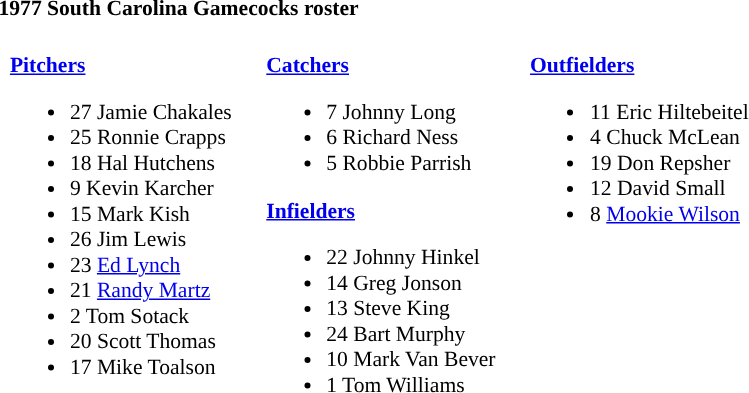<table class="toccolours" style="text-align: left; font-size:90%;">
<tr>
<th colspan="9">1977 South Carolina Gamecocks roster</th>
</tr>
<tr>
<td width="03"> </td>
<td valign="top"><br><strong><a href='#'>Pitchers</a></strong><ul><li>27 Jamie Chakales</li><li>25 Ronnie Crapps</li><li>18 Hal Hutchens</li><li>9 Kevin Karcher</li><li>15 Mark Kish</li><li>26 Jim Lewis</li><li>23 <a href='#'>Ed Lynch</a></li><li>21 <a href='#'>Randy Martz</a></li><li>2 Tom Sotack</li><li>20 Scott Thomas</li><li>17 Mike Toalson</li></ul></td>
<td width="15"> </td>
<td valign="top"><br><strong><a href='#'>Catchers</a></strong><ul><li>7 Johnny Long</li><li>6 Richard Ness</li><li>5 Robbie Parrish</li></ul><strong><a href='#'>Infielders</a></strong><ul><li>22 Johnny Hinkel</li><li>14 Greg Jonson</li><li>13 Steve King</li><li>24 Bart Murphy</li><li>10 Mark Van Bever</li><li>1 Tom Williams</li></ul></td>
<td width="15"> </td>
<td valign="top"><br><strong><a href='#'>Outfielders</a></strong><ul><li>11 Eric Hiltebeitel</li><li>4 Chuck McLean</li><li>19 Don Repsher</li><li>12 David Small</li><li>8 <a href='#'>Mookie Wilson</a></li></ul></td>
</tr>
</table>
